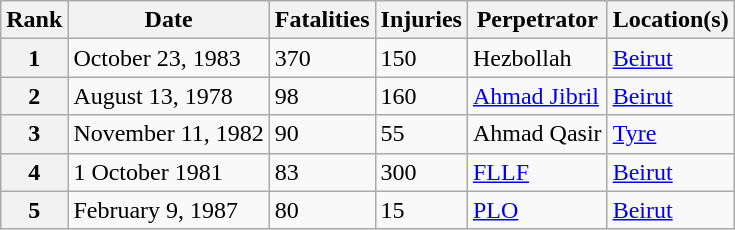<table class="wikitable sortable">
<tr>
<th data-sort-type="number">Rank</th>
<th data-sort-type="number">Date</th>
<th data-sort-type="number">Fatalities</th>
<th data-sort-type="number">Injuries</th>
<th>Perpetrator</th>
<th>Location(s)</th>
</tr>
<tr>
<th>1</th>
<td>October 23, 1983</td>
<td>370</td>
<td>150</td>
<td>Hezbollah</td>
<td><a href='#'>Beirut</a></td>
</tr>
<tr>
<th>2</th>
<td>August 13, 1978</td>
<td>98</td>
<td>160</td>
<td><a href='#'>Ahmad Jibril</a></td>
<td><a href='#'>Beirut</a></td>
</tr>
<tr>
<th>3</th>
<td>November 11, 1982</td>
<td>90</td>
<td>55</td>
<td>Ahmad Qasir</td>
<td><a href='#'>Tyre</a></td>
</tr>
<tr>
<th>4</th>
<td>1 October 1981</td>
<td>83</td>
<td>300</td>
<td><a href='#'>FLLF</a></td>
<td><a href='#'>Beirut</a></td>
</tr>
<tr>
<th>5</th>
<td>February 9, 1987</td>
<td>80</td>
<td>15</td>
<td><a href='#'>PLO</a></td>
<td><a href='#'>Beirut</a></td>
</tr>
</table>
